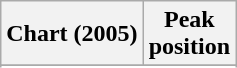<table class="wikitable sortable plainrowheaders" style="text-align:center">
<tr>
<th scope="col">Chart (2005)</th>
<th scope="col">Peak<br>position</th>
</tr>
<tr>
</tr>
<tr>
</tr>
</table>
